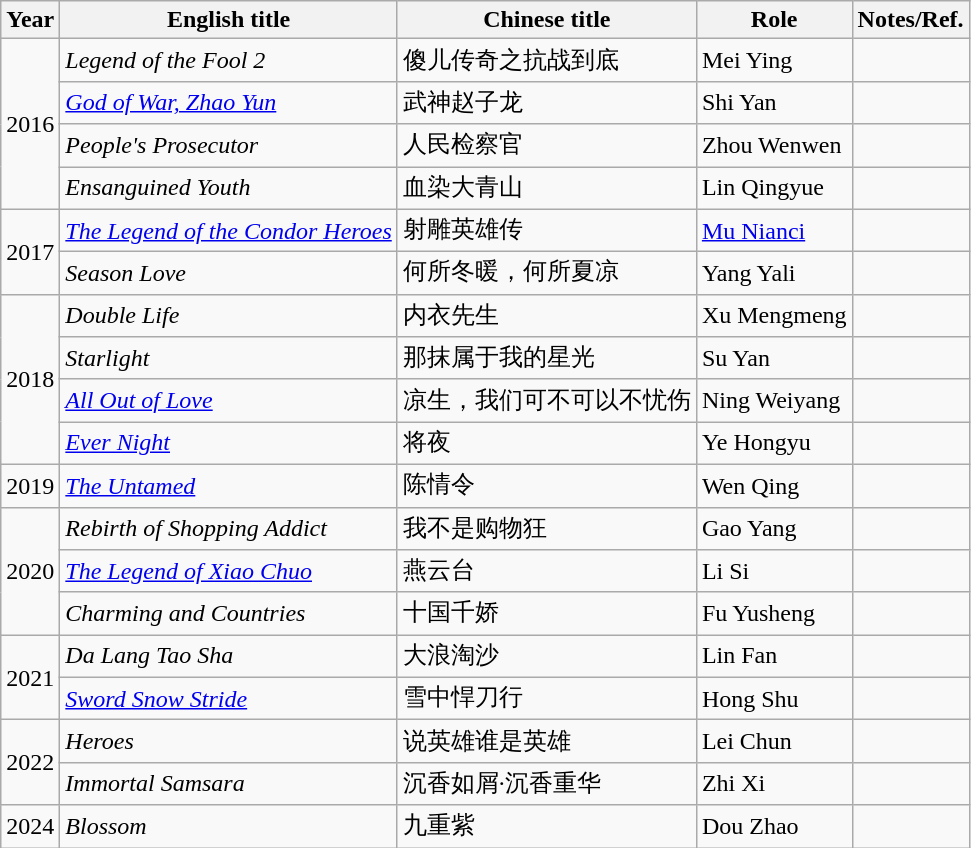<table class="wikitable">
<tr>
<th>Year</th>
<th>English title</th>
<th>Chinese title</th>
<th>Role</th>
<th>Notes/Ref.</th>
</tr>
<tr>
<td rowspan=4>2016</td>
<td><em>Legend of the Fool 2</em></td>
<td>傻儿传奇之抗战到底</td>
<td>Mei Ying</td>
<td></td>
</tr>
<tr>
<td><em><a href='#'>God of War, Zhao Yun</a></em></td>
<td>武神赵子龙</td>
<td>Shi Yan</td>
<td></td>
</tr>
<tr>
<td><em>People's Prosecutor </em></td>
<td>人民检察官</td>
<td>Zhou Wenwen</td>
<td></td>
</tr>
<tr>
<td><em>Ensanguined Youth </em></td>
<td>血染大青山</td>
<td>Lin Qingyue</td>
<td></td>
</tr>
<tr>
<td rowspan=2>2017</td>
<td><em><a href='#'>The Legend of the Condor Heroes</a></em></td>
<td>射雕英雄传</td>
<td><a href='#'>Mu Nianci</a></td>
<td></td>
</tr>
<tr>
<td><em>Season Love</em></td>
<td>何所冬暖，何所夏凉</td>
<td>Yang Yali</td>
<td></td>
</tr>
<tr>
<td rowspan=4>2018</td>
<td><em>Double Life</em></td>
<td>内衣先生</td>
<td>Xu Mengmeng</td>
<td></td>
</tr>
<tr>
<td><em>Starlight</em></td>
<td>那抹属于我的星光</td>
<td>Su Yan</td>
<td></td>
</tr>
<tr>
<td><em><a href='#'>All Out of Love</a></em></td>
<td>凉生，我们可不可以不忧伤</td>
<td>Ning Weiyang</td>
<td></td>
</tr>
<tr>
<td><em><a href='#'>Ever Night</a></em></td>
<td>将夜</td>
<td>Ye Hongyu</td>
<td></td>
</tr>
<tr>
<td>2019</td>
<td><em><a href='#'>The Untamed</a></em></td>
<td>陈情令</td>
<td>Wen Qing</td>
<td></td>
</tr>
<tr>
<td rowspan=3>2020</td>
<td><em>Rebirth of Shopping Addict </em></td>
<td>我不是购物狂</td>
<td>Gao Yang</td>
<td></td>
</tr>
<tr>
<td><em><a href='#'>The Legend of Xiao Chuo</a></em></td>
<td>燕云台</td>
<td>Li Si</td>
<td></td>
</tr>
<tr>
<td><em>Charming and Countries</em></td>
<td>十国千娇</td>
<td>Fu Yusheng</td>
<td></td>
</tr>
<tr>
<td rowspan=2>2021</td>
<td><em>Da Lang Tao Sha</em></td>
<td>大浪淘沙</td>
<td>Lin Fan</td>
<td></td>
</tr>
<tr>
<td><em><a href='#'>Sword Snow Stride</a></em></td>
<td>雪中悍刀行</td>
<td>Hong Shu</td>
<td></td>
</tr>
<tr>
<td rowspan=2>2022</td>
<td><em>Heroes</em></td>
<td>说英雄谁是英雄</td>
<td>Lei Chun</td>
<td></td>
</tr>
<tr>
<td><em>Immortal Samsara</em></td>
<td>沉香如屑·沉香重华</td>
<td>Zhi Xi</td>
<td></td>
</tr>
<tr>
<td>2024</td>
<td><em>Blossom</em></td>
<td>九重紫</td>
<td>Dou Zhao</td>
<td></td>
</tr>
</table>
